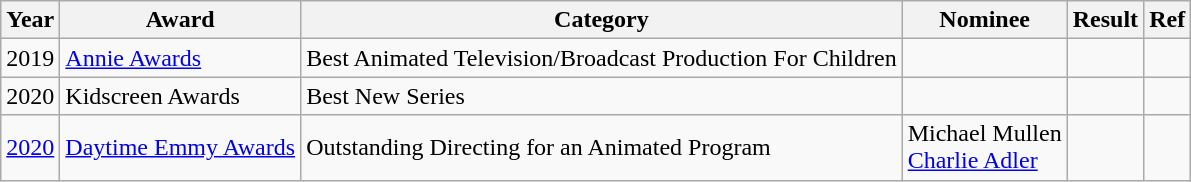<table class="wikitable sortable">
<tr>
<th>Year</th>
<th>Award</th>
<th>Category</th>
<th>Nominee</th>
<th>Result</th>
<th>Ref</th>
</tr>
<tr>
<td>2019</td>
<td><a href='#'>Annie Awards</a></td>
<td>Best Animated Television/Broadcast Production For Children</td>
<td></td>
<td></td>
<td></td>
</tr>
<tr>
<td>2020</td>
<td>Kidscreen Awards</td>
<td>Best New Series</td>
<td></td>
<td></td>
<td></td>
</tr>
<tr>
<td><a href='#'>2020</a></td>
<td><a href='#'>Daytime Emmy Awards</a></td>
<td>Outstanding Directing for an Animated Program</td>
<td>Michael Mullen<br><a href='#'>Charlie Adler</a></td>
<td></td>
<td></td>
</tr>
</table>
